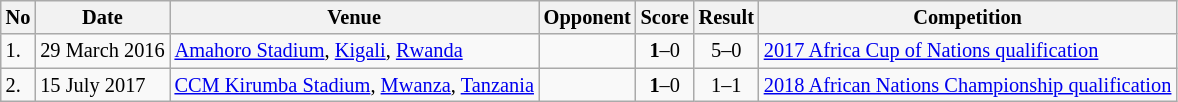<table class="wikitable" style="font-size:85%;">
<tr>
<th>No</th>
<th>Date</th>
<th>Venue</th>
<th>Opponent</th>
<th>Score</th>
<th>Result</th>
<th>Competition</th>
</tr>
<tr>
<td>1.</td>
<td>29 March 2016</td>
<td><a href='#'>Amahoro Stadium</a>, <a href='#'>Kigali</a>, <a href='#'>Rwanda</a></td>
<td></td>
<td align=center><strong>1</strong>–0</td>
<td align=center>5–0</td>
<td><a href='#'>2017 Africa Cup of Nations qualification</a></td>
</tr>
<tr>
<td>2.</td>
<td>15 July 2017</td>
<td><a href='#'>CCM Kirumba Stadium</a>, <a href='#'>Mwanza</a>, <a href='#'>Tanzania</a></td>
<td></td>
<td align=center><strong>1</strong>–0</td>
<td align=center>1–1</td>
<td><a href='#'>2018 African Nations Championship qualification</a></td>
</tr>
</table>
